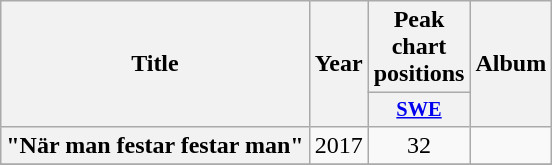<table class="wikitable plainrowheaders" style="text-align:center;">
<tr>
<th scope="col" rowspan="2">Title</th>
<th scope="col" rowspan="2">Year</th>
<th scope="col" colspan="1">Peak chart positions</th>
<th scope="col" rowspan="2">Album</th>
</tr>
<tr>
<th scope="col" style="width:3em;font-size:85%;"><a href='#'>SWE</a></th>
</tr>
<tr>
<th scope="row">"När man festar festar man"<br> </th>
<td>2017</td>
<td>32<br></td>
<td></td>
</tr>
<tr>
</tr>
</table>
